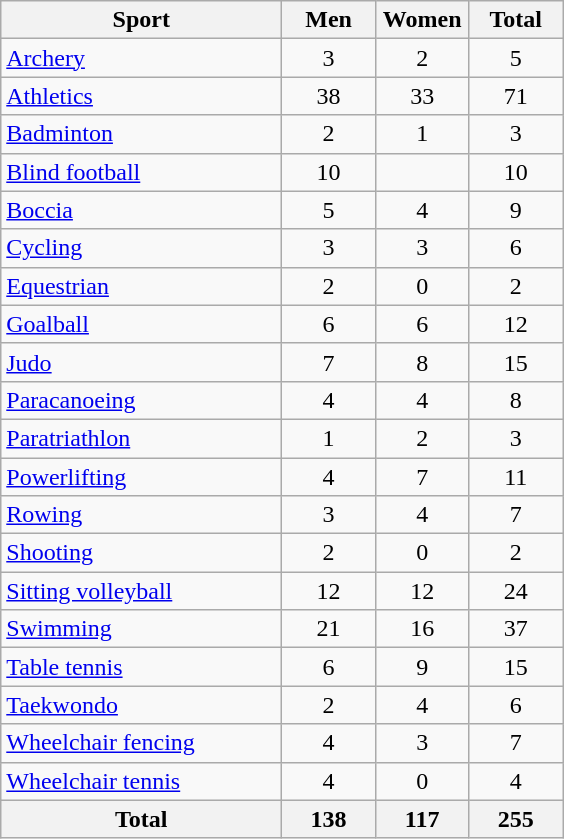<table class="wikitable sortable" style="text-align:center;">
<tr>
<th width="180">Sport</th>
<th width="55">Men</th>
<th width="55">Women</th>
<th width="55">Total</th>
</tr>
<tr>
<td align=left><a href='#'>Archery</a></td>
<td>3</td>
<td>2</td>
<td>5</td>
</tr>
<tr>
<td align=left><a href='#'>Athletics</a></td>
<td>38</td>
<td>33</td>
<td>71</td>
</tr>
<tr>
<td align=left><a href='#'>Badminton</a></td>
<td>2</td>
<td>1</td>
<td>3</td>
</tr>
<tr>
<td align=left><a href='#'>Blind football</a></td>
<td>10</td>
<td></td>
<td>10</td>
</tr>
<tr>
<td align=left><a href='#'>Boccia</a></td>
<td>5</td>
<td>4</td>
<td>9</td>
</tr>
<tr>
<td align=left><a href='#'>Cycling</a></td>
<td>3</td>
<td>3</td>
<td>6</td>
</tr>
<tr>
<td align=left><a href='#'>Equestrian</a></td>
<td>2</td>
<td>0</td>
<td>2</td>
</tr>
<tr>
<td align=left><a href='#'>Goalball</a></td>
<td>6</td>
<td>6</td>
<td>12</td>
</tr>
<tr>
<td align=left><a href='#'>Judo</a></td>
<td>7</td>
<td>8</td>
<td>15</td>
</tr>
<tr>
<td align=left><a href='#'>Paracanoeing</a></td>
<td>4</td>
<td>4</td>
<td>8</td>
</tr>
<tr>
<td align=left><a href='#'>Paratriathlon</a></td>
<td>1</td>
<td>2</td>
<td>3</td>
</tr>
<tr>
<td align=left><a href='#'>Powerlifting</a></td>
<td>4</td>
<td>7</td>
<td>11</td>
</tr>
<tr>
<td align=left><a href='#'>Rowing</a></td>
<td>3</td>
<td>4</td>
<td>7</td>
</tr>
<tr>
<td align=left><a href='#'>Shooting</a></td>
<td>2</td>
<td>0</td>
<td>2</td>
</tr>
<tr>
<td align=left><a href='#'>Sitting volleyball</a></td>
<td>12</td>
<td>12</td>
<td>24</td>
</tr>
<tr>
<td align=left><a href='#'>Swimming</a></td>
<td>21</td>
<td>16</td>
<td>37</td>
</tr>
<tr>
<td align=left><a href='#'>Table tennis</a></td>
<td>6</td>
<td>9</td>
<td>15</td>
</tr>
<tr>
<td align=left><a href='#'>Taekwondo</a></td>
<td>2</td>
<td>4</td>
<td>6</td>
</tr>
<tr>
<td align=left><a href='#'>Wheelchair fencing</a></td>
<td>4</td>
<td>3</td>
<td>7</td>
</tr>
<tr>
<td align=left><a href='#'>Wheelchair tennis</a></td>
<td>4</td>
<td>0</td>
<td>4</td>
</tr>
<tr>
<th>Total</th>
<th>138</th>
<th>117</th>
<th>255</th>
</tr>
</table>
